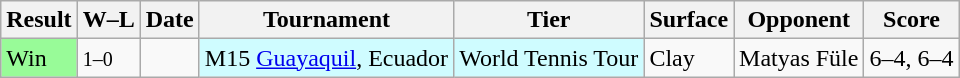<table class="sortable wikitable">
<tr>
<th>Result</th>
<th class="unsortable">W–L</th>
<th>Date</th>
<th>Tournament</th>
<th>Tier</th>
<th>Surface</th>
<th>Opponent</th>
<th class="unsortable">Score</th>
</tr>
<tr>
<td bgcolor=98fb98>Win</td>
<td><small>1–0</small></td>
<td></td>
<td style="background:#cffcff;">M15 <a href='#'>Guayaquil</a>, Ecuador</td>
<td style="background:#cffcff;">World Tennis Tour</td>
<td>Clay</td>
<td> Matyas Füle</td>
<td>6–4, 6–4</td>
</tr>
</table>
